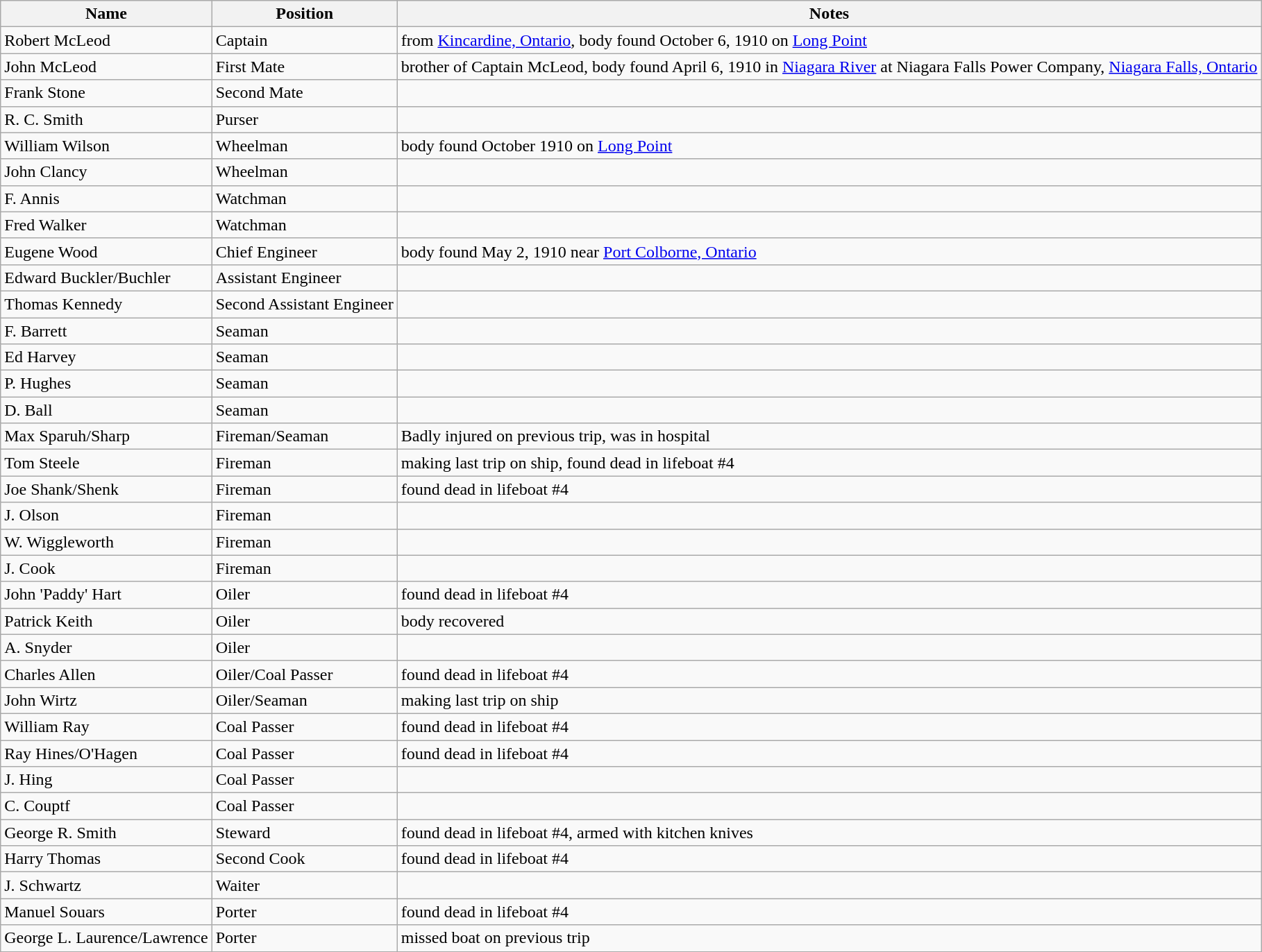<table class="wikitable sortable">
<tr>
<th>Name</th>
<th>Position</th>
<th>Notes</th>
</tr>
<tr>
<td>Robert McLeod</td>
<td>Captain</td>
<td>from <a href='#'>Kincardine, Ontario</a>, body found October 6, 1910 on <a href='#'>Long Point</a></td>
</tr>
<tr>
<td>John McLeod</td>
<td>First Mate</td>
<td>brother of Captain McLeod, body found April 6, 1910 in <a href='#'>Niagara River</a> at Niagara Falls Power Company, <a href='#'>Niagara Falls, Ontario</a></td>
</tr>
<tr>
<td>Frank Stone</td>
<td>Second Mate</td>
<td></td>
</tr>
<tr>
<td>R. C. Smith</td>
<td>Purser</td>
<td></td>
</tr>
<tr>
<td>William Wilson</td>
<td>Wheelman</td>
<td>body found October 1910 on <a href='#'>Long Point</a></td>
</tr>
<tr>
<td>John Clancy</td>
<td>Wheelman</td>
<td></td>
</tr>
<tr>
<td>F. Annis</td>
<td>Watchman</td>
<td></td>
</tr>
<tr>
<td>Fred Walker</td>
<td>Watchman</td>
<td></td>
</tr>
<tr>
<td>Eugene Wood</td>
<td>Chief Engineer</td>
<td>body found May 2, 1910 near <a href='#'>Port Colborne, Ontario</a></td>
</tr>
<tr>
<td>Edward Buckler/Buchler</td>
<td>Assistant Engineer</td>
<td></td>
</tr>
<tr>
<td>Thomas Kennedy</td>
<td>Second Assistant Engineer</td>
<td></td>
</tr>
<tr>
<td>F. Barrett</td>
<td>Seaman</td>
<td></td>
</tr>
<tr>
<td>Ed Harvey</td>
<td>Seaman</td>
<td></td>
</tr>
<tr>
<td>P. Hughes</td>
<td>Seaman</td>
<td></td>
</tr>
<tr>
<td>D. Ball</td>
<td>Seaman</td>
<td></td>
</tr>
<tr>
<td>Max Sparuh/Sharp</td>
<td>Fireman/Seaman</td>
<td>Badly injured on previous trip, was in hospital</td>
</tr>
<tr>
<td>Tom Steele</td>
<td>Fireman</td>
<td>making last trip on ship, found dead in lifeboat #4</td>
</tr>
<tr>
<td>Joe Shank/Shenk</td>
<td>Fireman</td>
<td>found dead in lifeboat #4</td>
</tr>
<tr>
<td>J. Olson</td>
<td>Fireman</td>
<td></td>
</tr>
<tr>
<td>W. Wiggleworth</td>
<td>Fireman</td>
<td></td>
</tr>
<tr>
<td>J. Cook</td>
<td>Fireman</td>
<td></td>
</tr>
<tr>
<td>John 'Paddy' Hart</td>
<td>Oiler</td>
<td>found dead in lifeboat #4</td>
</tr>
<tr>
<td>Patrick Keith</td>
<td>Oiler</td>
<td>body recovered</td>
</tr>
<tr>
<td>A. Snyder</td>
<td>Oiler</td>
<td></td>
</tr>
<tr>
<td>Charles Allen</td>
<td>Oiler/Coal Passer</td>
<td>found dead in lifeboat #4</td>
</tr>
<tr>
<td>John Wirtz</td>
<td>Oiler/Seaman</td>
<td>making last trip on ship</td>
</tr>
<tr>
<td>William Ray</td>
<td>Coal Passer</td>
<td>found dead in lifeboat #4</td>
</tr>
<tr>
<td>Ray Hines/O'Hagen</td>
<td>Coal Passer</td>
<td>found dead in lifeboat #4</td>
</tr>
<tr>
<td>J. Hing</td>
<td>Coal Passer</td>
<td></td>
</tr>
<tr>
<td>C. Couptf</td>
<td>Coal Passer</td>
<td></td>
</tr>
<tr>
<td>George R. Smith</td>
<td>Steward</td>
<td>found dead in lifeboat #4, armed with kitchen knives</td>
</tr>
<tr>
<td>Harry Thomas</td>
<td>Second Cook</td>
<td>found dead in lifeboat #4</td>
</tr>
<tr>
<td>J. Schwartz</td>
<td>Waiter</td>
<td></td>
</tr>
<tr>
<td>Manuel Souars</td>
<td>Porter</td>
<td>found dead in lifeboat #4</td>
</tr>
<tr>
<td>George L. Laurence/Lawrence</td>
<td>Porter</td>
<td>missed boat on previous trip</td>
</tr>
</table>
